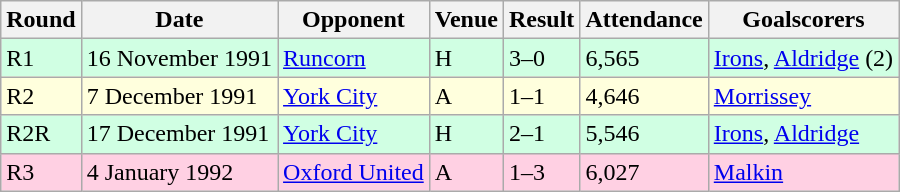<table class="wikitable">
<tr>
<th>Round</th>
<th>Date</th>
<th>Opponent</th>
<th>Venue</th>
<th>Result</th>
<th>Attendance</th>
<th>Goalscorers</th>
</tr>
<tr style="background-color: #d0ffe3;">
<td>R1</td>
<td>16 November 1991</td>
<td><a href='#'>Runcorn</a></td>
<td>H</td>
<td>3–0</td>
<td>6,565</td>
<td><a href='#'>Irons</a>, <a href='#'>Aldridge</a> (2)</td>
</tr>
<tr style="background-color: #ffffdd;">
<td>R2</td>
<td>7 December 1991</td>
<td><a href='#'>York City</a></td>
<td>A</td>
<td>1–1</td>
<td>4,646</td>
<td><a href='#'>Morrissey</a></td>
</tr>
<tr style="background-color: #d0ffe3;">
<td>R2R</td>
<td>17 December 1991</td>
<td><a href='#'>York City</a></td>
<td>H</td>
<td>2–1</td>
<td>5,546</td>
<td><a href='#'>Irons</a>, <a href='#'>Aldridge</a></td>
</tr>
<tr style="background-color: #ffd0e3;">
<td>R3</td>
<td>4 January 1992</td>
<td><a href='#'>Oxford United</a></td>
<td>A</td>
<td>1–3</td>
<td>6,027</td>
<td><a href='#'>Malkin</a></td>
</tr>
</table>
